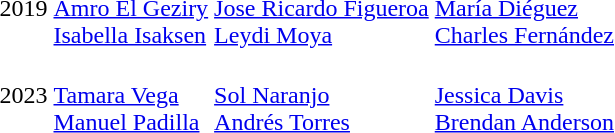<table>
<tr>
<td>2019<br></td>
<td><br><a href='#'>Amro El Geziry</a><br><a href='#'>Isabella Isaksen</a></td>
<td><br><a href='#'>Jose Ricardo Figueroa</a><br><a href='#'>Leydi Moya</a></td>
<td><br><a href='#'>María Diéguez</a><br><a href='#'>Charles Fernández</a></td>
</tr>
<tr>
<td>2023<br></td>
<td><br><a href='#'>Tamara Vega</a><br><a href='#'>Manuel Padilla</a></td>
<td><br><a href='#'>Sol Naranjo</a><br><a href='#'>Andrés Torres</a></td>
<td><br><a href='#'>Jessica Davis</a><br><a href='#'>Brendan Anderson</a></td>
</tr>
</table>
